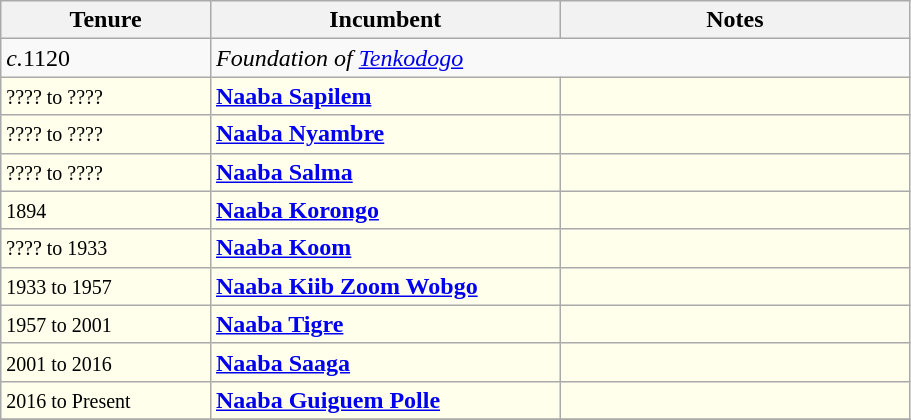<table class="wikitable">
<tr align=left>
<th width="18%">Tenure</th>
<th width="30%">Incumbent</th>
<th width="30%">Notes</th>
</tr>
<tr valign=top>
<td><em>c.</em>1120</td>
<td colspan="2"><em>Foundation of <a href='#'>Tenkodogo</a></em></td>
</tr>
<tr valign=top bgcolor="#ffffec">
<td><small>???? to ????</small></td>
<td><strong><a href='#'>Naaba Sapilem</a></strong></td>
<td> </td>
</tr>
<tr valign=top bgcolor="#ffffec">
<td><small>???? to ????</small></td>
<td><strong><a href='#'>Naaba Nyambre</a></strong></td>
<td> </td>
</tr>
<tr valign=top bgcolor="#ffffec">
<td><small>???? to ????</small></td>
<td><strong><a href='#'>Naaba Salma</a></strong></td>
<td> </td>
</tr>
<tr valign=top bgcolor="#ffffec">
<td><small>1894</small></td>
<td><strong><a href='#'>Naaba Korongo</a></strong></td>
<td> </td>
</tr>
<tr valign=top bgcolor="#ffffec">
<td><small>???? to 1933</small></td>
<td><strong><a href='#'>Naaba Koom</a></strong></td>
<td> </td>
</tr>
<tr valign=top bgcolor="#ffffec">
<td><small>1933 to 1957</small></td>
<td><strong><a href='#'>Naaba Kiib Zoom Wobgo</a></strong></td>
<td> </td>
</tr>
<tr valign=top bgcolor="#ffffec">
<td><small>1957 to 2001</small></td>
<td><strong><a href='#'>Naaba Tigre</a></strong></td>
<td> </td>
</tr>
<tr valign=top bgcolor="#ffffec">
<td><small>2001 to 2016</small></td>
<td><strong><a href='#'>Naaba Saaga</a></strong></td>
<td> </td>
</tr>
<tr valign=top bgcolor="#ffffec">
<td><small>2016 to Present</small></td>
<td><strong><a href='#'>Naaba Guiguem Polle</a></strong></td>
<td> </td>
</tr>
<tr valign=top bgcolor="#00ff00">
</tr>
</table>
